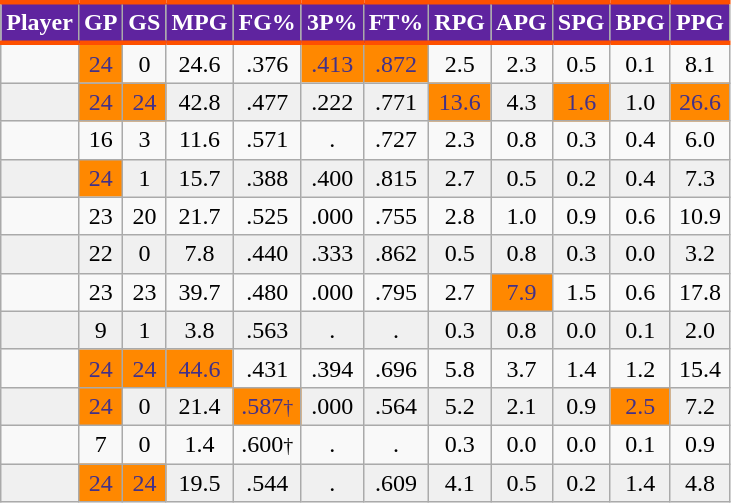<table class="wikitable sortable" style="text-align:right;">
<tr>
<th style="background:#5F249F; color:#FFFFFF; border-top:#FE5000 3px solid; border-bottom:#FE5000 3px solid;">Player</th>
<th style="background:#5F249F; color:#FFFFFF; border-top:#FE5000 3px solid; border-bottom:#FE5000 3px solid;">GP</th>
<th style="background:#5F249F; color:#FFFFFF; border-top:#FE5000 3px solid; border-bottom:#FE5000 3px solid;">GS</th>
<th style="background:#5F249F; color:#FFFFFF; border-top:#FE5000 3px solid; border-bottom:#FE5000 3px solid;">MPG</th>
<th style="background:#5F249F; color:#FFFFFF; border-top:#FE5000 3px solid; border-bottom:#FE5000 3px solid;">FG%</th>
<th style="background:#5F249F; color:#FFFFFF; border-top:#FE5000 3px solid; border-bottom:#FE5000 3px solid;">3P%</th>
<th style="background:#5F249F; color:#FFFFFF; border-top:#FE5000 3px solid; border-bottom:#FE5000 3px solid;">FT%</th>
<th style="background:#5F249F; color:#FFFFFF; border-top:#FE5000 3px solid; border-bottom:#FE5000 3px solid;">RPG</th>
<th style="background:#5F249F; color:#FFFFFF; border-top:#FE5000 3px solid; border-bottom:#FE5000 3px solid;">APG</th>
<th style="background:#5F249F; color:#FFFFFF; border-top:#FE5000 3px solid; border-bottom:#FE5000 3px solid;">SPG</th>
<th style="background:#5F249F; color:#FFFFFF; border-top:#FE5000 3px solid; border-bottom:#FE5000 3px solid;">BPG</th>
<th style="background:#5F249F; color:#FFFFFF; border-top:#FE5000 3px solid; border-bottom:#FE5000 3px solid;">PPG</th>
</tr>
<tr align="center" bgcolor="">
<td></td>
<td style="background:#FF8800;color:#423189;">24</td>
<td>0</td>
<td>24.6</td>
<td>.376</td>
<td style="background:#FF8800;color:#423189;">.413</td>
<td style="background:#FF8800;color:#423189;">.872</td>
<td>2.5</td>
<td>2.3</td>
<td>0.5</td>
<td>0.1</td>
<td>8.1</td>
</tr>
<tr align="center" bgcolor="#f0f0f0">
<td></td>
<td style="background:#FF8800;color:#423189;">24</td>
<td style="background:#FF8800;color:#423189;">24</td>
<td>42.8</td>
<td>.477</td>
<td>.222</td>
<td>.771</td>
<td style="background:#FF8800;color:#423189;">13.6</td>
<td>4.3</td>
<td style="background:#FF8800;color:#423189;">1.6</td>
<td>1.0</td>
<td style="background:#FF8800;color:#423189;">26.6</td>
</tr>
<tr align="center" bgcolor="">
<td></td>
<td>16</td>
<td>3</td>
<td>11.6</td>
<td>.571</td>
<td>.</td>
<td>.727</td>
<td>2.3</td>
<td>0.8</td>
<td>0.3</td>
<td>0.4</td>
<td>6.0</td>
</tr>
<tr align="center" bgcolor="#f0f0f0">
<td></td>
<td style="background:#FF8800;color:#423189;">24</td>
<td>1</td>
<td>15.7</td>
<td>.388</td>
<td>.400</td>
<td>.815</td>
<td>2.7</td>
<td>0.5</td>
<td>0.2</td>
<td>0.4</td>
<td>7.3</td>
</tr>
<tr align="center" bgcolor="">
<td></td>
<td>23</td>
<td>20</td>
<td>21.7</td>
<td>.525</td>
<td>.000</td>
<td>.755</td>
<td>2.8</td>
<td>1.0</td>
<td>0.9</td>
<td>0.6</td>
<td>10.9</td>
</tr>
<tr align="center" bgcolor="#f0f0f0">
<td></td>
<td>22</td>
<td>0</td>
<td>7.8</td>
<td>.440</td>
<td>.333</td>
<td>.862</td>
<td>0.5</td>
<td>0.8</td>
<td>0.3</td>
<td>0.0</td>
<td>3.2</td>
</tr>
<tr align="center" bgcolor="">
<td></td>
<td>23</td>
<td>23</td>
<td>39.7</td>
<td>.480</td>
<td>.000</td>
<td>.795</td>
<td>2.7</td>
<td style="background:#FF8800;color:#423189;">7.9</td>
<td>1.5</td>
<td>0.6</td>
<td>17.8</td>
</tr>
<tr align="center" bgcolor="f0f0f0">
<td></td>
<td>9</td>
<td>1</td>
<td>3.8</td>
<td>.563</td>
<td>.</td>
<td>.</td>
<td>0.3</td>
<td>0.8</td>
<td>0.0</td>
<td>0.1</td>
<td>2.0</td>
</tr>
<tr align="center" bgcolor="">
<td></td>
<td style="background:#FF8800;color:#423189;">24</td>
<td style="background:#FF8800;color:#423189;">24</td>
<td style="background:#FF8800;color:#423189;">44.6</td>
<td>.431</td>
<td>.394</td>
<td>.696</td>
<td>5.8</td>
<td>3.7</td>
<td>1.4</td>
<td>1.2</td>
<td>15.4</td>
</tr>
<tr align="center" bgcolor="f0f0f0">
<td></td>
<td style="background:#FF8800;color:#423189;">24</td>
<td>0</td>
<td>21.4</td>
<td style="background:#FF8800;color:#423189;">.587<small>†</small></td>
<td>.000</td>
<td>.564</td>
<td>5.2</td>
<td>2.1</td>
<td>0.9</td>
<td style="background:#FF8800;color:#423189;">2.5</td>
<td>7.2</td>
</tr>
<tr align="center" bgcolor="">
<td></td>
<td>7</td>
<td>0</td>
<td>1.4</td>
<td>.600<small>†</small></td>
<td>.</td>
<td>.</td>
<td>0.3</td>
<td>0.0</td>
<td>0.0</td>
<td>0.1</td>
<td>0.9</td>
</tr>
<tr align="center" bgcolor="f0f0f0">
<td></td>
<td style="background:#FF8800;color:#423189;">24</td>
<td style="background:#FF8800;color:#423189;">24</td>
<td>19.5</td>
<td>.544</td>
<td>.</td>
<td>.609</td>
<td>4.1</td>
<td>0.5</td>
<td>0.2</td>
<td>1.4</td>
<td>4.8</td>
</tr>
</table>
